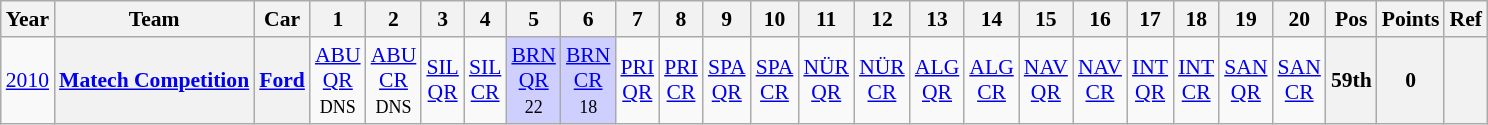<table class="wikitable" style="text-align:center; font-size:90%;">
<tr>
<th>Year</th>
<th>Team</th>
<th>Car</th>
<th>1</th>
<th>2</th>
<th>3</th>
<th>4</th>
<th>5</th>
<th>6</th>
<th>7</th>
<th>8</th>
<th>9</th>
<th>10</th>
<th>11</th>
<th>12</th>
<th>13</th>
<th>14</th>
<th>15</th>
<th>16</th>
<th>17</th>
<th>18</th>
<th>19</th>
<th>20</th>
<th>Pos</th>
<th>Points</th>
<th>Ref</th>
</tr>
<tr>
<td><a href='#'>2010</a></td>
<th><a href='#'>Matech Competition</a></th>
<th><a href='#'>Ford</a></th>
<td><a href='#'>ABU<br>QR</a><br><small>DNS<br></small></td>
<td><a href='#'>ABU<br>CR</a><br><small>DNS<br></small></td>
<td><a href='#'>SIL<br>QR</a></td>
<td><a href='#'>SIL<br>CR</a></td>
<td style="background:#cfcfff;"><a href='#'>BRN<br>QR</a><br><small>22<br></small></td>
<td style="background:#cfcfff;"><a href='#'>BRN<br>CR</a><br><small>18<br></small></td>
<td><a href='#'>PRI<br>QR</a></td>
<td><a href='#'>PRI<br>CR</a></td>
<td><a href='#'>SPA<br>QR</a></td>
<td><a href='#'>SPA<br>CR</a></td>
<td><a href='#'>NÜR<br>QR</a></td>
<td><a href='#'>NÜR<br>CR</a></td>
<td><a href='#'>ALG<br>QR</a></td>
<td><a href='#'>ALG<br>CR</a></td>
<td><a href='#'>NAV<br>QR</a></td>
<td><a href='#'>NAV<br>CR</a></td>
<td><a href='#'>INT<br>QR</a></td>
<td><a href='#'>INT<br>CR</a></td>
<td><a href='#'>SAN<br>QR</a></td>
<td><a href='#'>SAN<br>CR</a></td>
<th>59th</th>
<th>0</th>
<th></th>
</tr>
</table>
